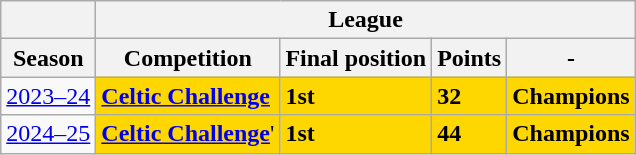<table class="wikitable">
<tr>
<th></th>
<th colspan="4">League</th>
</tr>
<tr>
<th>Season</th>
<th>Competition</th>
<th>Final position</th>
<th>Points</th>
<th>-</th>
</tr>
<tr>
<td><a href='#'>2023–24</a></td>
<td style="background: gold"><strong><a href='#'>Celtic Challenge</a></strong></td>
<td style="background: gold"><strong>1st</strong></td>
<td style="background: gold"><strong>32</strong></td>
<td style="background: gold"><strong>Champions</strong></td>
</tr>
<tr>
<td><a href='#'>2024–25</a></td>
<td style="background: gold"><strong><a href='#'>Celtic Challenge</a></strong>'</td>
<td style="background: gold"><strong>1st</strong></td>
<td style="background: gold"><strong>44</strong></td>
<td style="background: gold"><strong>Champions</strong></td>
</tr>
</table>
